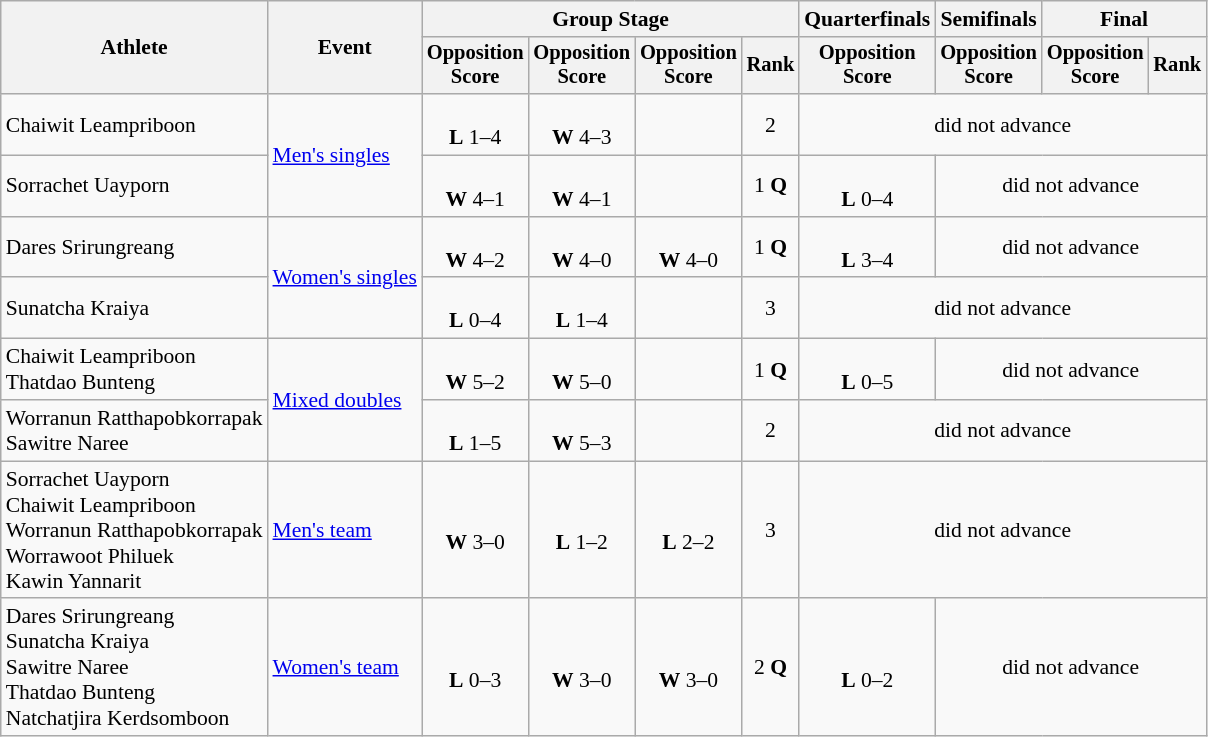<table class=wikitable style=font-size:90%;text-align:center>
<tr>
<th rowspan=2>Athlete</th>
<th rowspan=2>Event</th>
<th colspan=4>Group Stage</th>
<th>Quarterfinals</th>
<th>Semifinals</th>
<th colspan=2>Final</th>
</tr>
<tr style="font-size:95%">
<th>Opposition<br>Score</th>
<th>Opposition<br>Score</th>
<th>Opposition<br>Score</th>
<th>Rank</th>
<th>Opposition<br>Score</th>
<th>Opposition<br>Score</th>
<th>Opposition<br>Score</th>
<th>Rank</th>
</tr>
<tr>
<td align=left>Chaiwit Leampriboon</td>
<td align=left rowspan=2><a href='#'>Men's singles</a></td>
<td><br><strong>L</strong> 1–4</td>
<td><br><strong>W</strong> 4–3</td>
<td></td>
<td>2</td>
<td colspan=4>did not advance</td>
</tr>
<tr>
<td align=left>Sorrachet Uayporn</td>
<td><br><strong>W</strong> 4–1</td>
<td><br><strong>W</strong> 4–1</td>
<td></td>
<td>1 <strong>Q</strong></td>
<td><br><strong>L</strong> 0–4</td>
<td colspan=3>did not advance</td>
</tr>
<tr>
<td align=left>Dares Srirungreang</td>
<td align=left rowspan=2><a href='#'>Women's singles</a></td>
<td><br><strong>W</strong> 4–2</td>
<td><br><strong>W</strong> 4–0</td>
<td><br><strong>W</strong> 4–0</td>
<td>1 <strong>Q</strong></td>
<td><br><strong>L</strong> 3–4</td>
<td colspan=3>did not advance</td>
</tr>
<tr>
<td align=left>Sunatcha Kraiya</td>
<td><br><strong>L</strong> 0–4</td>
<td><br><strong>L</strong> 1–4</td>
<td></td>
<td>3</td>
<td colspan=4>did not advance</td>
</tr>
<tr>
<td align=left>Chaiwit Leampriboon<br>Thatdao Bunteng</td>
<td align=left rowspan=2><a href='#'>Mixed doubles</a></td>
<td><br><strong>W</strong> 5–2</td>
<td><br><strong>W</strong> 5–0</td>
<td></td>
<td>1 <strong>Q</strong></td>
<td><br><strong>L</strong> 0–5</td>
<td colspan=3>did not advance</td>
</tr>
<tr>
<td align=left>Worranun Ratthapobkorrapak<br>Sawitre Naree</td>
<td><br><strong>L</strong> 1–5</td>
<td><br><strong>W</strong> 5–3</td>
<td></td>
<td>2</td>
<td colspan=4>did not advance</td>
</tr>
<tr>
<td align=left>Sorrachet Uayporn<br>Chaiwit Leampriboon<br>Worranun Ratthapobkorrapak<br>Worrawoot Philuek<br>Kawin Yannarit</td>
<td align=left><a href='#'>Men's team</a></td>
<td><br><strong>W</strong> 3–0</td>
<td><br><strong>L</strong> 1–2</td>
<td><br><strong>L</strong> 2–2</td>
<td>3</td>
<td colspan=4>did not advance</td>
</tr>
<tr>
<td align=left>Dares Srirungreang<br>Sunatcha Kraiya<br>Sawitre Naree<br>Thatdao Bunteng<br>Natchatjira Kerdsomboon</td>
<td align=left><a href='#'>Women's team</a></td>
<td><br><strong>L</strong> 0–3</td>
<td><br><strong>W</strong> 3–0</td>
<td><br><strong>W</strong> 3–0</td>
<td>2 <strong>Q</strong></td>
<td><br><strong>L</strong> 0–2</td>
<td colspan=3>did not advance</td>
</tr>
</table>
